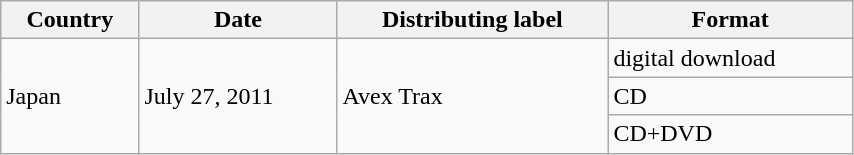<table class="wikitable" style="width:45%">
<tr>
<th>Country</th>
<th>Date</th>
<th>Distributing label</th>
<th>Format</th>
</tr>
<tr>
<td rowspan=3>Japan</td>
<td rowspan=3>July 27, 2011</td>
<td rowspan=3>Avex Trax</td>
<td>digital download</td>
</tr>
<tr>
<td>CD</td>
</tr>
<tr>
<td>CD+DVD</td>
</tr>
</table>
